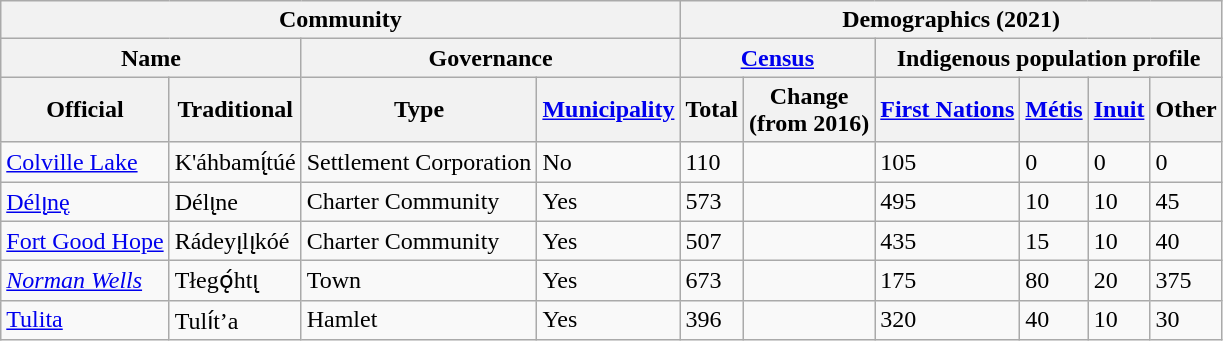<table class="wikitable sortable">
<tr>
<th colspan="4">Community</th>
<th colspan="6">Demographics (2021)</th>
</tr>
<tr>
<th colspan="2">Name</th>
<th colspan="2">Governance</th>
<th colspan="2"><a href='#'>Census</a></th>
<th colspan="4">Indigenous population profile</th>
</tr>
<tr>
<th>Official</th>
<th class=unsortable>Traditional</th>
<th>Type</th>
<th><a href='#'>Municipality</a></th>
<th>Total</th>
<th>Change<br>(from 2016)</th>
<th><a href='#'>First Nations</a></th>
<th><a href='#'>Métis</a></th>
<th><a href='#'>Inuit</a></th>
<th>Other</th>
</tr>
<tr>
<td><a href='#'>Colville Lake</a></td>
<td>K'áhbamı̨́túé</td>
<td>Settlement Corporation</td>
<td>No</td>
<td>110</td>
<td></td>
<td>105</td>
<td>0</td>
<td>0</td>
<td>0</td>
</tr>
<tr>
<td><a href='#'>Délı̨nę</a></td>
<td>Délı̨ne</td>
<td>Charter Community</td>
<td>Yes</td>
<td>573</td>
<td></td>
<td>495</td>
<td>10</td>
<td>10</td>
<td>45</td>
</tr>
<tr>
<td><a href='#'>Fort Good Hope</a></td>
<td>Rádeyı̨lı̨kóé</td>
<td>Charter Community</td>
<td>Yes</td>
<td>507</td>
<td></td>
<td>435</td>
<td>15</td>
<td>10</td>
<td>40</td>
</tr>
<tr>
<td><em><a href='#'>Norman Wells</a></em></td>
<td>Tłegǫ́htı̨</td>
<td>Town</td>
<td>Yes</td>
<td>673</td>
<td></td>
<td>175</td>
<td>80</td>
<td>20</td>
<td>375</td>
</tr>
<tr>
<td><a href='#'>Tulita</a></td>
<td>Tulı́t’a</td>
<td>Hamlet</td>
<td>Yes</td>
<td>396</td>
<td></td>
<td>320</td>
<td>40</td>
<td>10</td>
<td>30</td>
</tr>
</table>
